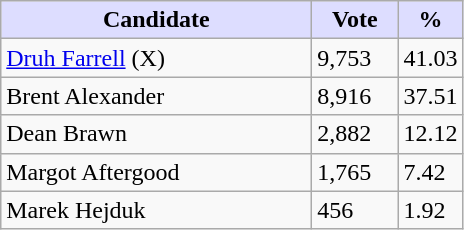<table class="wikitable">
<tr>
<th style="background:#ddf; width:200px;">Candidate</th>
<th style="background:#ddf; width:50px;">Vote</th>
<th style="background:#ddf; width:30px;">%</th>
</tr>
<tr>
<td><a href='#'>Druh Farrell</a> (X)</td>
<td>9,753</td>
<td>41.03</td>
</tr>
<tr>
<td>Brent Alexander</td>
<td>8,916</td>
<td>37.51</td>
</tr>
<tr>
<td>Dean Brawn</td>
<td>2,882</td>
<td>12.12</td>
</tr>
<tr>
<td>Margot Aftergood</td>
<td>1,765</td>
<td>7.42</td>
</tr>
<tr>
<td>Marek Hejduk</td>
<td>456</td>
<td>1.92</td>
</tr>
</table>
